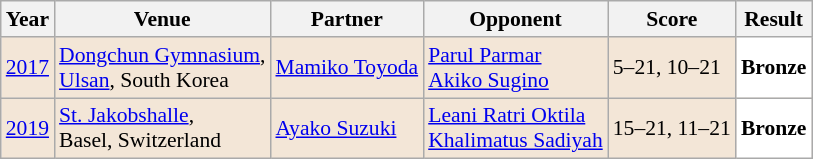<table class="sortable wikitable" style="font-size: 90%;">
<tr>
<th>Year</th>
<th>Venue</th>
<th>Partner</th>
<th>Opponent</th>
<th>Score</th>
<th>Result</th>
</tr>
<tr style="background:#F3E6D7">
<td align="center"><a href='#'>2017</a></td>
<td align="left"><a href='#'>Dongchun Gymnasium</a>,<br><a href='#'>Ulsan</a>, South Korea</td>
<td align="left"> <a href='#'>Mamiko Toyoda</a></td>
<td align="left"> <a href='#'>Parul Parmar</a>  <br>  <a href='#'>Akiko Sugino</a></td>
<td align="left">5–21, 10–21</td>
<td style="text-align:left; background:white"> <strong>Bronze</strong></td>
</tr>
<tr style="background:#F3E6D7">
<td align="center"><a href='#'>2019</a></td>
<td align="left"><a href='#'>St. Jakobshalle</a>,<br>Basel, Switzerland</td>
<td align="left"> <a href='#'>Ayako Suzuki</a></td>
<td align="left"> <a href='#'>Leani Ratri Oktila</a>  <br>  <a href='#'>Khalimatus Sadiyah</a></td>
<td align="left">15–21, 11–21</td>
<td style="text-align:left; background:white"> <strong>Bronze</strong></td>
</tr>
</table>
